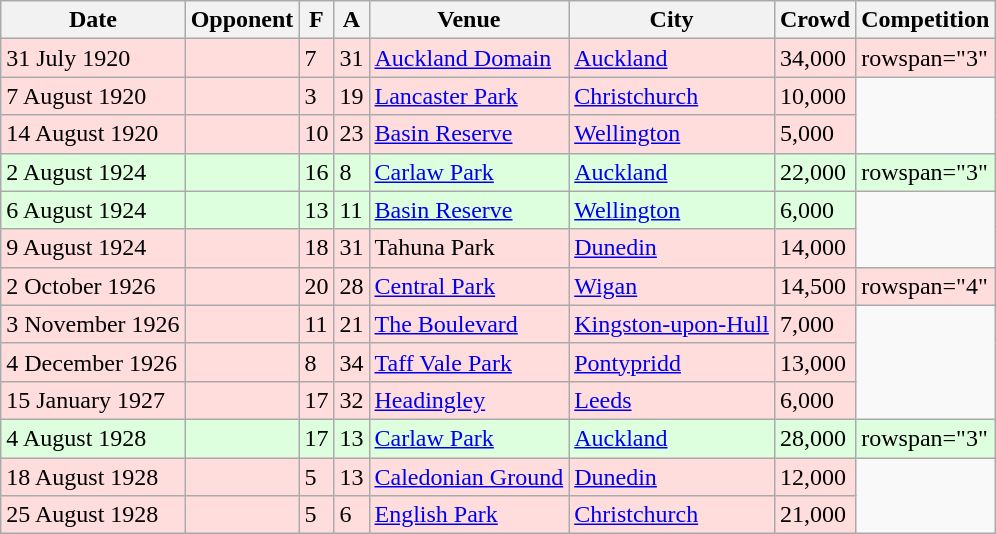<table class="wikitable sortable">
<tr>
<th>Date</th>
<th>Opponent</th>
<th>F</th>
<th>A</th>
<th>Venue</th>
<th>City</th>
<th>Crowd</th>
<th>Competition</th>
</tr>
<tr style="background:#ffdddd;">
<td>31 July 1920</td>
<td></td>
<td>7</td>
<td>31</td>
<td><a href='#'>Auckland Domain</a></td>
<td><a href='#'>Auckland</a></td>
<td>34,000</td>
<td>rowspan="3"</td>
</tr>
<tr style="background:#ffdddd;">
<td>7 August 1920</td>
<td></td>
<td>3</td>
<td>19</td>
<td><a href='#'>Lancaster Park</a></td>
<td><a href='#'>Christchurch</a></td>
<td>10,000</td>
</tr>
<tr style="background:#ffdddd;">
<td>14 August 1920</td>
<td></td>
<td>10</td>
<td>23</td>
<td><a href='#'>Basin Reserve</a></td>
<td><a href='#'>Wellington</a></td>
<td>5,000</td>
</tr>
<tr style="background:#ddffdd;">
<td>2 August 1924</td>
<td></td>
<td>16</td>
<td>8</td>
<td><a href='#'>Carlaw Park</a></td>
<td><a href='#'>Auckland</a></td>
<td>22,000</td>
<td>rowspan="3"</td>
</tr>
<tr style="background:#ddffdd;">
<td>6 August 1924</td>
<td></td>
<td>13</td>
<td>11</td>
<td><a href='#'>Basin Reserve</a></td>
<td><a href='#'>Wellington</a></td>
<td>6,000</td>
</tr>
<tr style="background:#ffdddd;">
<td>9 August 1924</td>
<td></td>
<td>18</td>
<td>31</td>
<td>Tahuna Park</td>
<td><a href='#'>Dunedin</a></td>
<td>14,000</td>
</tr>
<tr style="background:#ffdddd;">
<td>2 October 1926</td>
<td></td>
<td>20</td>
<td>28</td>
<td><a href='#'>Central Park</a></td>
<td><a href='#'>Wigan</a></td>
<td>14,500</td>
<td>rowspan="4"</td>
</tr>
<tr style="background:#ffdddd;">
<td>3 November 1926</td>
<td></td>
<td>11</td>
<td>21</td>
<td><a href='#'>The Boulevard</a></td>
<td><a href='#'>Kingston-upon-Hull</a></td>
<td>7,000</td>
</tr>
<tr style="background:#ffdddd;">
<td>4 December 1926</td>
<td></td>
<td>8</td>
<td>34</td>
<td><a href='#'>Taff Vale Park</a></td>
<td><a href='#'>Pontypridd</a></td>
<td>13,000</td>
</tr>
<tr style="background:#ffdddd;">
<td>15 January 1927</td>
<td></td>
<td>17</td>
<td>32</td>
<td><a href='#'>Headingley</a></td>
<td><a href='#'>Leeds</a></td>
<td>6,000</td>
</tr>
<tr style="background:#ddffdd;">
<td>4 August 1928</td>
<td></td>
<td>17</td>
<td>13</td>
<td><a href='#'>Carlaw Park</a></td>
<td><a href='#'>Auckland</a></td>
<td>28,000</td>
<td>rowspan="3"</td>
</tr>
<tr style="background:#ffdddd;">
<td>18 August 1928</td>
<td></td>
<td>5</td>
<td>13</td>
<td><a href='#'>Caledonian Ground</a></td>
<td><a href='#'>Dunedin</a></td>
<td>12,000</td>
</tr>
<tr style="background:#ffdddd;">
<td>25 August 1928</td>
<td></td>
<td>5</td>
<td>6</td>
<td><a href='#'>English Park</a></td>
<td><a href='#'>Christchurch</a></td>
<td>21,000</td>
</tr>
</table>
